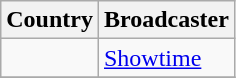<table class="wikitable">
<tr>
<th align=center>Country</th>
<th align=center>Broadcaster</th>
</tr>
<tr>
<td></td>
<td><a href='#'>Showtime</a></td>
</tr>
<tr>
</tr>
</table>
